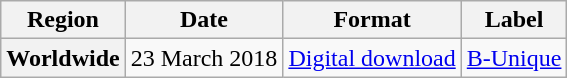<table class="wikitable sortable plainrowheaders" style="text-align:center">
<tr>
<th>Region</th>
<th>Date</th>
<th>Format</th>
<th>Label</th>
</tr>
<tr>
<th scope="row">Worldwide</th>
<td>23 March 2018</td>
<td><a href='#'>Digital download</a></td>
<td><a href='#'>B-Unique</a></td>
</tr>
</table>
